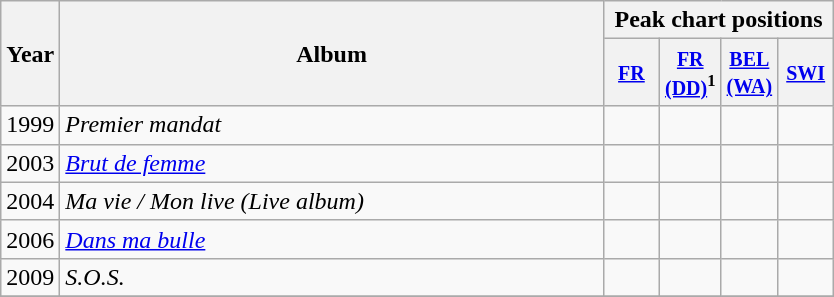<table class="wikitable">
<tr>
<th align="center" rowspan="2">Year</th>
<th align="center" rowspan="2" width="355">Album</th>
<th align="center" colspan="4">Peak chart positions</th>
</tr>
<tr ----->
<th width="30"><small><a href='#'>FR</a></small></th>
<th width="30"><small><a href='#'>FR (DD)</a><sup>1</sup></small></th>
<th width="30"><small><a href='#'>BEL (WA)</a></small></th>
<th width="30"><small><a href='#'>SWI</a></small></th>
</tr>
<tr ----->
<td align="center">1999</td>
<td><em>Premier mandat</em></td>
<td></td>
<td></td>
<td></td>
<td></td>
</tr>
<tr ----->
<td align="center">2003</td>
<td><em><a href='#'>Brut de femme</a></em></td>
<td></td>
<td></td>
<td></td>
<td></td>
</tr>
<tr ----->
<td align="center">2004</td>
<td><em>Ma vie / Mon live (Live album)</em></td>
<td></td>
<td></td>
<td></td>
<td></td>
</tr>
<tr ----->
<td align="center">2006</td>
<td><em><a href='#'>Dans ma bulle</a></em></td>
<td></td>
<td></td>
<td></td>
<td></td>
</tr>
<tr ----->
<td align="center">2009</td>
<td><em>S.O.S.</em></td>
<td></td>
<td></td>
<td></td>
<td></td>
</tr>
<tr ----->
</tr>
</table>
